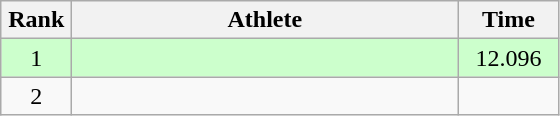<table class=wikitable style="text-align:center">
<tr>
<th width=40>Rank</th>
<th width=250>Athlete</th>
<th width=60>Time</th>
</tr>
<tr bgcolor="ccffcc">
<td>1</td>
<td align=left></td>
<td>12.096</td>
</tr>
<tr>
<td>2</td>
<td align=left></td>
<td></td>
</tr>
</table>
